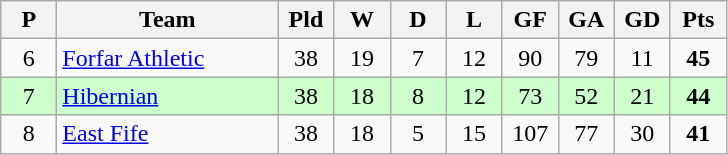<table class="wikitable" style="text-align: center;">
<tr>
<th width=30>P</th>
<th width=140>Team</th>
<th width=30>Pld</th>
<th width=30>W</th>
<th width=30>D</th>
<th width=30>L</th>
<th width=30>GF</th>
<th width=30>GA</th>
<th width=30>GD</th>
<th width=30>Pts</th>
</tr>
<tr>
<td>6</td>
<td align=left><a href='#'>Forfar Athletic</a></td>
<td>38</td>
<td>19</td>
<td>7</td>
<td>12</td>
<td>90</td>
<td>79</td>
<td>11</td>
<td><strong>45</strong></td>
</tr>
<tr style="background:#ccffcc;">
<td>7</td>
<td align=left><a href='#'>Hibernian</a></td>
<td>38</td>
<td>18</td>
<td>8</td>
<td>12</td>
<td>73</td>
<td>52</td>
<td>21</td>
<td><strong>44</strong></td>
</tr>
<tr>
<td>8</td>
<td align=left><a href='#'>East Fife</a></td>
<td>38</td>
<td>18</td>
<td>5</td>
<td>15</td>
<td>107</td>
<td>77</td>
<td>30</td>
<td><strong>41</strong></td>
</tr>
</table>
